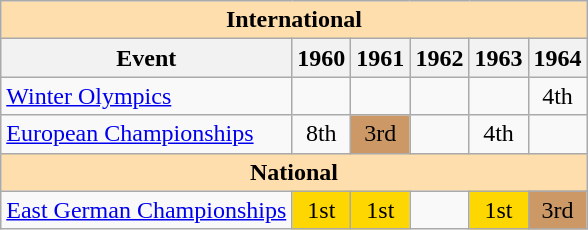<table class="wikitable" style="text-align:center">
<tr>
<th style="background-color: #ffdead; " colspan=6 align=center>International</th>
</tr>
<tr>
<th>Event</th>
<th>1960</th>
<th>1961</th>
<th>1962</th>
<th>1963</th>
<th>1964</th>
</tr>
<tr>
<td align=left><a href='#'>Winter Olympics</a></td>
<td></td>
<td></td>
<td></td>
<td></td>
<td>4th</td>
</tr>
<tr>
<td align=left><a href='#'>European Championships</a></td>
<td>8th</td>
<td bgcolor=cc9966>3rd</td>
<td></td>
<td>4th</td>
<td></td>
</tr>
<tr>
<th style="background-color: #ffdead; " colspan=6 align=center>National</th>
</tr>
<tr>
<td align=left><a href='#'>East German Championships</a></td>
<td bgcolor=gold>1st</td>
<td bgcolor=gold>1st</td>
<td></td>
<td bgcolor=gold>1st</td>
<td bgcolor=cc9966>3rd</td>
</tr>
</table>
